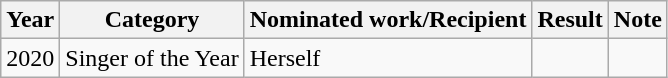<table class="wikitable">
<tr>
<th>Year</th>
<th>Category</th>
<th>Nominated work/Recipient</th>
<th>Result</th>
<th>Note</th>
</tr>
<tr>
<td>2020</td>
<td>Singer of the Year</td>
<td>Herself</td>
<td></td>
<td></td>
</tr>
</table>
